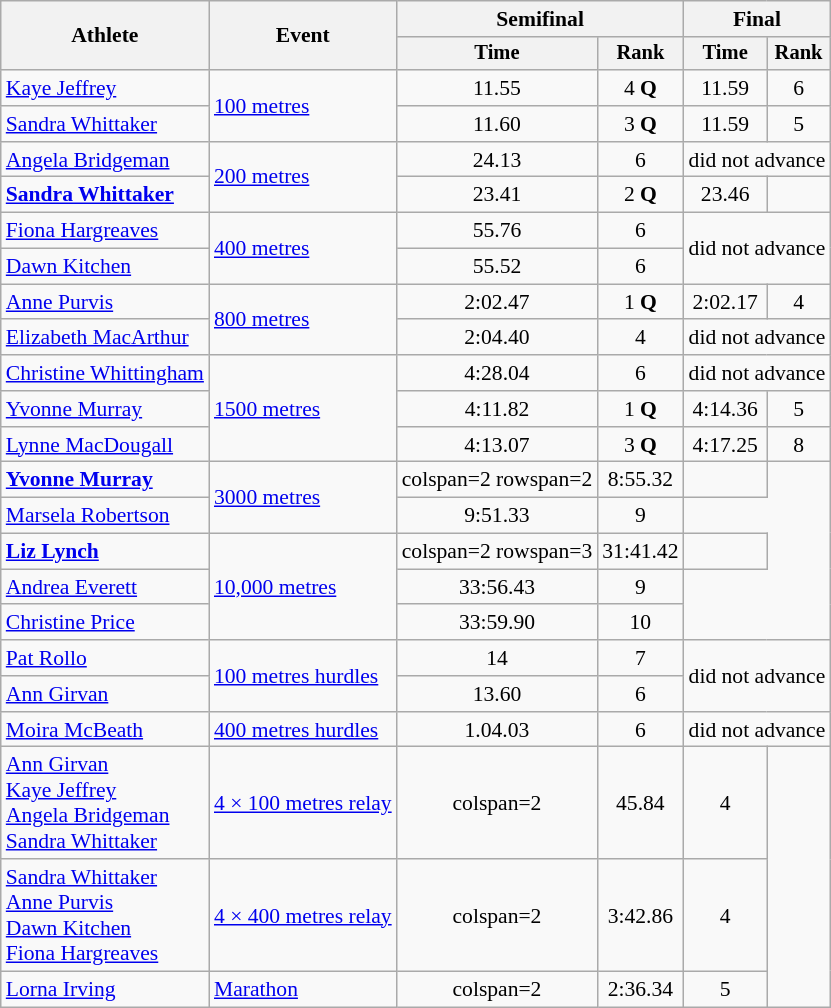<table class="wikitable" style="font-size:90%">
<tr>
<th rowspan="2">Athlete</th>
<th rowspan="2">Event</th>
<th colspan="2">Semifinal</th>
<th colspan="2">Final</th>
</tr>
<tr style="font-size:95%">
<th>Time</th>
<th>Rank</th>
<th>Time</th>
<th>Rank</th>
</tr>
<tr align=center>
<td align=left><a href='#'>Kaye Jeffrey</a></td>
<td align=left rowspan=2><a href='#'>100 metres</a></td>
<td>11.55</td>
<td>4 <strong>Q</strong></td>
<td>11.59</td>
<td>6</td>
</tr>
<tr align=center>
<td align=left><a href='#'>Sandra Whittaker</a></td>
<td>11.60</td>
<td>3 <strong>Q</strong></td>
<td>11.59</td>
<td>5</td>
</tr>
<tr align=center>
<td align=left><a href='#'>Angela Bridgeman</a></td>
<td align=left rowspan=2><a href='#'>200 metres</a></td>
<td>24.13</td>
<td>6</td>
<td colspan=2>did not advance</td>
</tr>
<tr align=center>
<td align=left><strong><a href='#'>Sandra Whittaker</a></strong></td>
<td>23.41</td>
<td>2 <strong>Q</strong></td>
<td>23.46</td>
<td></td>
</tr>
<tr align=center>
<td align=left><a href='#'>Fiona Hargreaves</a></td>
<td align=left rowspan=2><a href='#'>400 metres</a></td>
<td>55.76</td>
<td>6</td>
<td colspan=2 rowspan=2>did not advance</td>
</tr>
<tr align=center>
<td align=left><a href='#'>Dawn Kitchen</a></td>
<td>55.52</td>
<td>6</td>
</tr>
<tr align=center>
<td align=left><a href='#'>Anne Purvis</a></td>
<td align=left rowspan=2><a href='#'>800 metres</a></td>
<td>2:02.47</td>
<td>1 <strong>Q</strong></td>
<td>2:02.17</td>
<td>4</td>
</tr>
<tr align=center>
<td align=left><a href='#'>Elizabeth MacArthur</a></td>
<td>2:04.40</td>
<td>4</td>
<td colspan=2>did not advance</td>
</tr>
<tr align=center>
<td align=left><a href='#'>Christine Whittingham</a></td>
<td rowspan=3 align=left><a href='#'>1500 metres</a></td>
<td>4:28.04</td>
<td>6</td>
<td colspan=2>did not advance</td>
</tr>
<tr align=center>
<td align=left><a href='#'>Yvonne Murray</a></td>
<td>4:11.82</td>
<td>1 <strong>Q</strong></td>
<td>4:14.36</td>
<td>5</td>
</tr>
<tr align=center>
<td align=left><a href='#'>Lynne MacDougall</a></td>
<td>4:13.07</td>
<td>3 <strong>Q</strong></td>
<td>4:17.25</td>
<td>8</td>
</tr>
<tr align=center>
<td align=left><strong><a href='#'>Yvonne Murray</a></strong></td>
<td align=left rowspan=2><a href='#'>3000 metres</a></td>
<td>colspan=2 rowspan=2 </td>
<td>8:55.32</td>
<td></td>
</tr>
<tr align=center>
<td align=left><a href='#'>Marsela Robertson</a></td>
<td>9:51.33</td>
<td>9</td>
</tr>
<tr align=center>
<td align=left><strong><a href='#'>Liz Lynch</a></strong></td>
<td align=left rowspan=3><a href='#'>10,000 metres</a></td>
<td>colspan=2 rowspan=3 </td>
<td>31:41.42</td>
<td></td>
</tr>
<tr align=center>
<td align=left><a href='#'>Andrea Everett</a></td>
<td>33:56.43</td>
<td>9</td>
</tr>
<tr align=center>
<td align=left><a href='#'>Christine Price</a></td>
<td>33:59.90</td>
<td>10</td>
</tr>
<tr align=center>
<td align=left><a href='#'>Pat Rollo</a></td>
<td rowspan=2 align=left><a href='#'>100 metres hurdles</a></td>
<td>14</td>
<td>7</td>
<td colspan=2 rowspan=2>did not advance</td>
</tr>
<tr align=center>
<td align=left><a href='#'>Ann Girvan</a></td>
<td>13.60</td>
<td>6</td>
</tr>
<tr align=center>
<td align=left><a href='#'>Moira McBeath</a></td>
<td align=left><a href='#'>400 metres hurdles</a></td>
<td>1.04.03</td>
<td>6</td>
<td colspan=2>did not advance</td>
</tr>
<tr align=center>
<td align=left><a href='#'>Ann Girvan</a><br><a href='#'>Kaye Jeffrey</a><br><a href='#'>Angela Bridgeman</a><br><a href='#'>Sandra Whittaker</a></td>
<td align=left><a href='#'>4 × 100 metres relay</a></td>
<td>colspan=2 </td>
<td>45.84</td>
<td>4</td>
</tr>
<tr align=center>
<td align=left><a href='#'>Sandra Whittaker</a><br><a href='#'>Anne Purvis</a><br><a href='#'>Dawn Kitchen</a><br><a href='#'>Fiona Hargreaves</a></td>
<td align=left><a href='#'>4 × 400 metres relay</a></td>
<td>colspan=2 </td>
<td>3:42.86</td>
<td>4</td>
</tr>
<tr align=center>
<td align=left><a href='#'>Lorna Irving</a></td>
<td align=left><a href='#'>Marathon</a></td>
<td>colspan=2 </td>
<td>2:36.34</td>
<td>5</td>
</tr>
</table>
